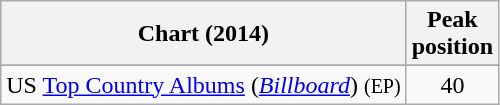<table class="wikitable sortable">
<tr>
<th align="left">Chart (2014)</th>
<th align="center">Peak<br>position</th>
</tr>
<tr>
</tr>
<tr>
</tr>
<tr>
</tr>
<tr>
</tr>
<tr>
</tr>
<tr>
<td align="left">US <a href='#'>Top Country Albums</a> (<em><a href='#'>Billboard</a></em>) <small>(EP)</small></td>
<td align="center">40</td>
</tr>
</table>
